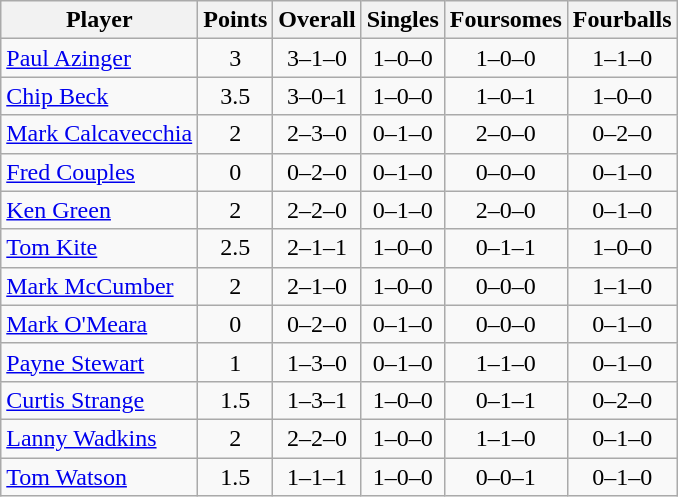<table class="wikitable sortable" style="text-align:center">
<tr>
<th>Player</th>
<th>Points</th>
<th>Overall</th>
<th>Singles</th>
<th>Foursomes</th>
<th>Fourballs</th>
</tr>
<tr>
<td align=left><a href='#'>Paul Azinger</a></td>
<td>3</td>
<td>3–1–0</td>
<td>1–0–0</td>
<td>1–0–0</td>
<td>1–1–0</td>
</tr>
<tr>
<td align=left><a href='#'>Chip Beck</a></td>
<td>3.5</td>
<td>3–0–1</td>
<td>1–0–0</td>
<td>1–0–1</td>
<td>1–0–0</td>
</tr>
<tr>
<td align=left><a href='#'>Mark Calcavecchia</a></td>
<td>2</td>
<td>2–3–0</td>
<td>0–1–0</td>
<td>2–0–0</td>
<td>0–2–0</td>
</tr>
<tr>
<td align=left><a href='#'>Fred Couples</a></td>
<td>0</td>
<td>0–2–0</td>
<td>0–1–0</td>
<td>0–0–0</td>
<td>0–1–0</td>
</tr>
<tr>
<td align=left><a href='#'>Ken Green</a></td>
<td>2</td>
<td>2–2–0</td>
<td>0–1–0</td>
<td>2–0–0</td>
<td>0–1–0</td>
</tr>
<tr>
<td align=left><a href='#'>Tom Kite</a></td>
<td>2.5</td>
<td>2–1–1</td>
<td>1–0–0</td>
<td>0–1–1</td>
<td>1–0–0</td>
</tr>
<tr>
<td align=left><a href='#'>Mark McCumber</a></td>
<td>2</td>
<td>2–1–0</td>
<td>1–0–0</td>
<td>0–0–0</td>
<td>1–1–0</td>
</tr>
<tr>
<td align=left><a href='#'>Mark O'Meara</a></td>
<td>0</td>
<td>0–2–0</td>
<td>0–1–0</td>
<td>0–0–0</td>
<td>0–1–0</td>
</tr>
<tr>
<td align=left><a href='#'>Payne Stewart</a></td>
<td>1</td>
<td>1–3–0</td>
<td>0–1–0</td>
<td>1–1–0</td>
<td>0–1–0</td>
</tr>
<tr>
<td align=left><a href='#'>Curtis Strange</a></td>
<td>1.5</td>
<td>1–3–1</td>
<td>1–0–0</td>
<td>0–1–1</td>
<td>0–2–0</td>
</tr>
<tr>
<td align=left><a href='#'>Lanny Wadkins</a></td>
<td>2</td>
<td>2–2–0</td>
<td>1–0–0</td>
<td>1–1–0</td>
<td>0–1–0</td>
</tr>
<tr>
<td align=left><a href='#'>Tom Watson</a></td>
<td>1.5</td>
<td>1–1–1</td>
<td>1–0–0</td>
<td>0–0–1</td>
<td>0–1–0</td>
</tr>
</table>
